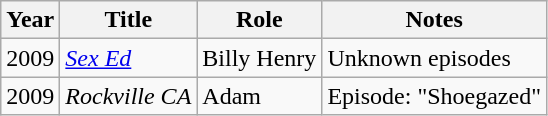<table class="wikitable sortable">
<tr>
<th>Year</th>
<th>Title</th>
<th>Role</th>
<th>Notes</th>
</tr>
<tr>
<td>2009</td>
<td><em><a href='#'>Sex Ed</a></em></td>
<td>Billy Henry</td>
<td>Unknown episodes</td>
</tr>
<tr>
<td>2009</td>
<td><em>Rockville CA</em></td>
<td>Adam</td>
<td>Episode: "Shoegazed"</td>
</tr>
</table>
